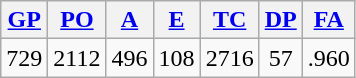<table class="wikitable">
<tr>
<th><a href='#'>GP</a></th>
<th><a href='#'>PO</a></th>
<th><a href='#'>A</a></th>
<th><a href='#'>E</a></th>
<th><a href='#'>TC</a></th>
<th><a href='#'>DP</a></th>
<th><a href='#'>FA</a></th>
</tr>
<tr align=center>
<td>729</td>
<td>2112</td>
<td>496</td>
<td>108</td>
<td>2716</td>
<td>57</td>
<td>.960</td>
</tr>
</table>
